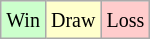<table class="wikitable">
<tr>
<td style="background-color: #CCFFCC;"><small>Win</small></td>
<td style="background-color: #FFFFCC;"><small>Draw</small></td>
<td style="background-color: #FFCCCC;"><small>Loss</small></td>
</tr>
</table>
